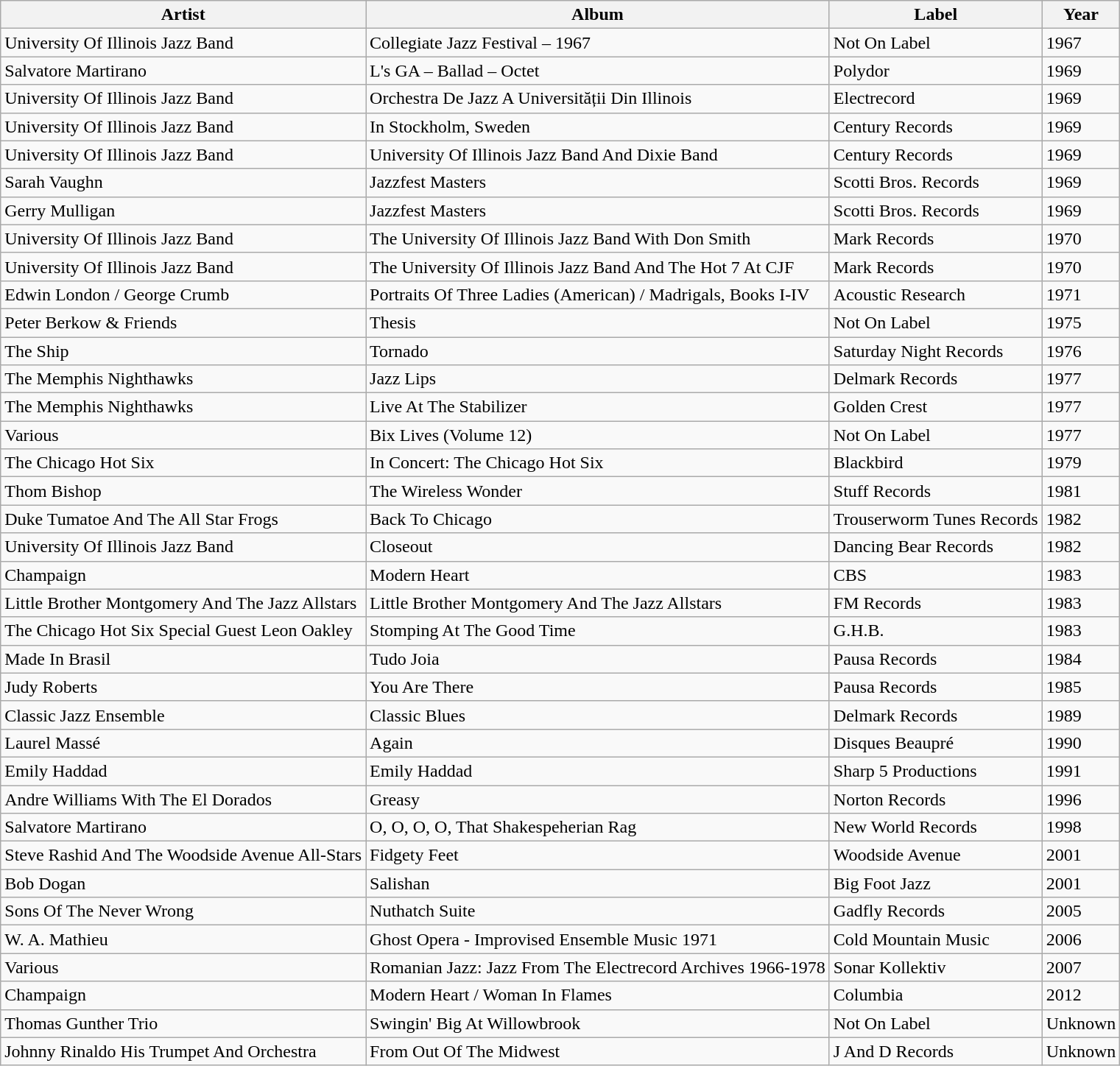<table class="wikitable sortable">
<tr>
<th>Artist</th>
<th>Album</th>
<th>Label</th>
<th>Year</th>
</tr>
<tr>
<td>University Of Illinois Jazz Band</td>
<td>Collegiate Jazz Festival – 1967</td>
<td>Not On Label</td>
<td>1967</td>
</tr>
<tr>
<td>Salvatore Martirano</td>
<td>L's GA – Ballad – Octet</td>
<td>Polydor</td>
<td>1969</td>
</tr>
<tr>
<td>University Of Illinois Jazz Band</td>
<td>Orchestra De Jazz A Universității Din Illinois</td>
<td>Electrecord</td>
<td>1969</td>
</tr>
<tr>
<td>University Of Illinois Jazz Band</td>
<td>In Stockholm, Sweden</td>
<td>Century Records</td>
<td>1969</td>
</tr>
<tr>
<td>University Of Illinois Jazz Band</td>
<td>University Of Illinois Jazz Band And Dixie Band</td>
<td>Century Records</td>
<td>1969</td>
</tr>
<tr>
<td>Sarah Vaughn</td>
<td>Jazzfest Masters</td>
<td>Scotti Bros. Records</td>
<td>1969</td>
</tr>
<tr>
<td>Gerry Mulligan</td>
<td>Jazzfest Masters</td>
<td>Scotti Bros. Records</td>
<td>1969</td>
</tr>
<tr>
<td>University Of Illinois Jazz Band</td>
<td>The University Of Illinois Jazz Band With Don Smith</td>
<td>Mark Records</td>
<td>1970</td>
</tr>
<tr>
<td>University Of Illinois Jazz Band</td>
<td>The University Of Illinois Jazz Band And The Hot 7 At CJF</td>
<td>Mark Records</td>
<td>1970</td>
</tr>
<tr>
<td>Edwin London / George Crumb</td>
<td>Portraits Of Three Ladies (American) / Madrigals, Books I-IV</td>
<td>Acoustic Research</td>
<td>1971</td>
</tr>
<tr>
<td>Peter Berkow & Friends</td>
<td>Thesis</td>
<td>Not On Label</td>
<td>1975</td>
</tr>
<tr>
<td>The Ship</td>
<td>Tornado</td>
<td>Saturday Night Records</td>
<td>1976</td>
</tr>
<tr>
<td>The Memphis Nighthawks</td>
<td>Jazz Lips</td>
<td>Delmark Records</td>
<td>1977</td>
</tr>
<tr>
<td>The Memphis Nighthawks</td>
<td>Live At The Stabilizer</td>
<td>Golden Crest</td>
<td>1977</td>
</tr>
<tr>
<td>Various</td>
<td>Bix Lives (Volume 12)</td>
<td>Not On Label</td>
<td>1977</td>
</tr>
<tr>
<td>The Chicago Hot Six</td>
<td>In Concert: The Chicago Hot Six</td>
<td>Blackbird</td>
<td>1979</td>
</tr>
<tr>
<td>Thom Bishop</td>
<td>The Wireless Wonder</td>
<td>Stuff Records</td>
<td>1981</td>
</tr>
<tr>
<td>Duke Tumatoe And The All Star Frogs</td>
<td>Back To Chicago</td>
<td>Trouserworm Tunes Records</td>
<td>1982</td>
</tr>
<tr>
<td>University Of Illinois Jazz Band</td>
<td>Closeout</td>
<td>Dancing Bear Records</td>
<td>1982</td>
</tr>
<tr>
<td>Champaign</td>
<td>Modern Heart</td>
<td>CBS</td>
<td>1983</td>
</tr>
<tr>
<td>Little Brother Montgomery And The Jazz Allstars</td>
<td>Little Brother Montgomery And The Jazz Allstars</td>
<td>FM Records</td>
<td>1983</td>
</tr>
<tr>
<td>The Chicago Hot Six Special Guest Leon Oakley</td>
<td>Stomping At The Good Time</td>
<td>G.H.B.</td>
<td>1983</td>
</tr>
<tr>
<td>Made In Brasil</td>
<td>Tudo Joia</td>
<td>Pausa Records</td>
<td>1984</td>
</tr>
<tr>
<td>Judy Roberts</td>
<td>You Are There</td>
<td>Pausa Records</td>
<td>1985</td>
</tr>
<tr>
<td>Classic Jazz Ensemble</td>
<td>Classic Blues</td>
<td>Delmark Records</td>
<td>1989</td>
</tr>
<tr>
<td>Laurel Massé</td>
<td>Again</td>
<td>Disques Beaupré</td>
<td>1990</td>
</tr>
<tr>
<td>Emily Haddad</td>
<td>Emily Haddad</td>
<td>Sharp 5 Productions</td>
<td>1991</td>
</tr>
<tr>
<td>Andre Williams With The El Dorados</td>
<td>Greasy</td>
<td>Norton Records</td>
<td>1996</td>
</tr>
<tr>
<td>Salvatore Martirano</td>
<td>O, O, O, O, That Shakespeherian Rag</td>
<td>New World Records</td>
<td>1998</td>
</tr>
<tr>
<td>Steve Rashid And The Woodside Avenue All-Stars</td>
<td>Fidgety Feet</td>
<td>Woodside Avenue</td>
<td>2001</td>
</tr>
<tr>
<td>Bob Dogan</td>
<td>Salishan</td>
<td>Big Foot Jazz</td>
<td>2001</td>
</tr>
<tr>
<td>Sons Of The Never Wrong</td>
<td>Nuthatch Suite</td>
<td>Gadfly Records</td>
<td>2005</td>
</tr>
<tr>
<td>W. A. Mathieu</td>
<td>Ghost Opera - Improvised Ensemble Music 1971</td>
<td>Cold Mountain Music</td>
<td>2006</td>
</tr>
<tr>
<td>Various</td>
<td>Romanian Jazz: Jazz From The Electrecord Archives 1966-1978</td>
<td>Sonar Kollektiv</td>
<td>2007</td>
</tr>
<tr>
<td>Champaign</td>
<td>Modern Heart / Woman In Flames</td>
<td>Columbia</td>
<td>2012</td>
</tr>
<tr>
<td>Thomas Gunther Trio</td>
<td>Swingin' Big At Willowbrook</td>
<td>Not On Label</td>
<td>Unknown</td>
</tr>
<tr>
<td>Johnny Rinaldo His Trumpet And Orchestra</td>
<td>From Out Of The Midwest</td>
<td>J And D Records</td>
<td>Unknown</td>
</tr>
</table>
